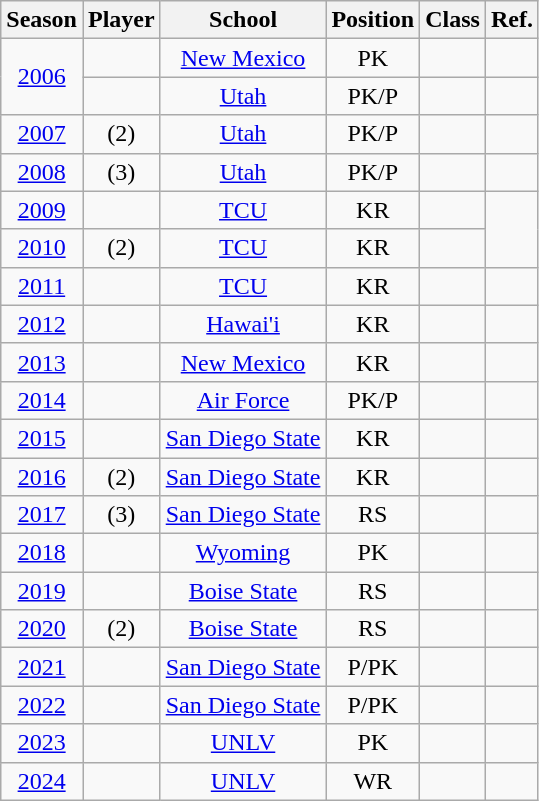<table class="wikitable sortable">
<tr>
<th>Season</th>
<th>Player</th>
<th>School</th>
<th>Position</th>
<th>Class</th>
<th>Ref.</th>
</tr>
<tr align="center">
<td rowspan="2"><a href='#'>2006</a></td>
<td></td>
<td><a href='#'>New Mexico</a></td>
<td>PK</td>
<td></td>
<td></td>
</tr>
<tr align="center">
<td></td>
<td><a href='#'>Utah</a></td>
<td>PK/P</td>
<td></td>
<td></td>
</tr>
<tr align="center">
<td><a href='#'>2007</a></td>
<td> (2)</td>
<td><a href='#'>Utah</a></td>
<td>PK/P</td>
<td></td>
<td></td>
</tr>
<tr align="center">
<td><a href='#'>2008</a></td>
<td> (3)</td>
<td><a href='#'>Utah</a></td>
<td>PK/P</td>
<td></td>
<td></td>
</tr>
<tr align="center">
<td><a href='#'>2009</a></td>
<td></td>
<td><a href='#'>TCU</a></td>
<td>KR</td>
<td></td>
<td rowspan="2"></td>
</tr>
<tr align="center">
<td><a href='#'>2010</a></td>
<td> (2)</td>
<td><a href='#'>TCU</a></td>
<td>KR</td>
<td></td>
</tr>
<tr align="center">
<td><a href='#'>2011</a></td>
<td></td>
<td><a href='#'>TCU</a></td>
<td>KR</td>
<td></td>
<td></td>
</tr>
<tr align="center">
<td><a href='#'>2012</a></td>
<td></td>
<td><a href='#'>Hawai'i</a></td>
<td>KR</td>
<td></td>
<td></td>
</tr>
<tr align="center">
<td><a href='#'>2013</a></td>
<td></td>
<td><a href='#'>New Mexico</a></td>
<td>KR</td>
<td></td>
<td></td>
</tr>
<tr align="center">
<td><a href='#'>2014</a></td>
<td></td>
<td><a href='#'>Air Force</a></td>
<td>PK/P</td>
<td></td>
<td></td>
</tr>
<tr align="center">
<td><a href='#'>2015</a></td>
<td></td>
<td><a href='#'>San Diego State</a></td>
<td>KR</td>
<td></td>
<td></td>
</tr>
<tr align="center">
<td><a href='#'>2016</a></td>
<td> (2)</td>
<td><a href='#'>San Diego State</a></td>
<td>KR</td>
<td></td>
<td></td>
</tr>
<tr align="center">
<td><a href='#'>2017</a></td>
<td> (3)</td>
<td><a href='#'>San Diego State</a></td>
<td>RS</td>
<td></td>
<td></td>
</tr>
<tr align="center">
<td><a href='#'>2018</a></td>
<td></td>
<td><a href='#'>Wyoming</a></td>
<td>PK</td>
<td></td>
<td></td>
</tr>
<tr align="center">
<td><a href='#'>2019</a></td>
<td></td>
<td><a href='#'>Boise State</a></td>
<td>RS</td>
<td></td>
<td></td>
</tr>
<tr align="center">
<td><a href='#'>2020</a></td>
<td> (2)</td>
<td><a href='#'>Boise State</a></td>
<td>RS</td>
<td></td>
<td></td>
</tr>
<tr align="center">
<td><a href='#'>2021</a></td>
<td></td>
<td><a href='#'>San Diego State</a></td>
<td>P/PK</td>
<td></td>
<td></td>
</tr>
<tr align="center">
<td><a href='#'>2022</a></td>
<td></td>
<td><a href='#'>San Diego State</a></td>
<td>P/PK</td>
<td></td>
<td></td>
</tr>
<tr align="center">
<td><a href='#'>2023</a></td>
<td></td>
<td><a href='#'>UNLV</a></td>
<td>PK</td>
<td></td>
<td></td>
</tr>
<tr align="center">
<td><a href='#'>2024</a></td>
<td></td>
<td><a href='#'>UNLV</a></td>
<td>WR</td>
<td></td>
<td></td>
</tr>
</table>
